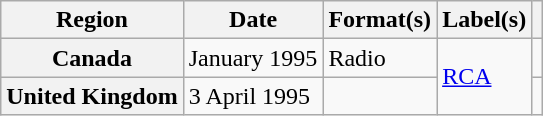<table class="wikitable plainrowheaders">
<tr>
<th scope="col">Region</th>
<th scope="col">Date</th>
<th scope="col">Format(s)</th>
<th scope="col">Label(s)</th>
<th scope="col"></th>
</tr>
<tr>
<th scope="row">Canada</th>
<td>January 1995</td>
<td>Radio</td>
<td rowspan="2"><a href='#'>RCA</a></td>
<td></td>
</tr>
<tr>
<th scope="row">United Kingdom</th>
<td>3 April 1995</td>
<td></td>
<td></td>
</tr>
</table>
